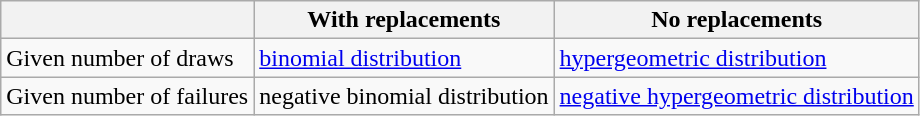<table class="wikitable">
<tr>
<th></th>
<th>With replacements</th>
<th>No replacements</th>
</tr>
<tr>
<td>Given number of draws</td>
<td><a href='#'>binomial distribution</a></td>
<td><a href='#'>hypergeometric distribution</a></td>
</tr>
<tr>
<td>Given number of failures</td>
<td>negative binomial distribution</td>
<td><a href='#'>negative hypergeometric distribution</a></td>
</tr>
</table>
